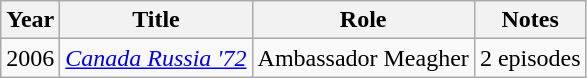<table class="wikitable sortable">
<tr>
<th>Year</th>
<th>Title</th>
<th>Role</th>
<th class="unsortable">Notes</th>
</tr>
<tr>
<td>2006</td>
<td><em><a href='#'>Canada Russia '72 </a></em></td>
<td>Ambassador Meagher</td>
<td>2 episodes</td>
</tr>
</table>
